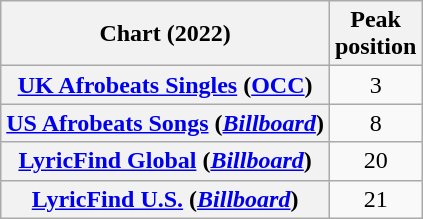<table class="wikitable plainrowheaders sortable" style="text-align:center">
<tr>
<th scope="col">Chart (2022)</th>
<th scope="col">Peak<br>position</th>
</tr>
<tr>
<th scope="row"><a href='#'>UK Afrobeats Singles</a> (<a href='#'>OCC</a>)</th>
<td>3</td>
</tr>
<tr>
<th scope="row"><a href='#'>US Afrobeats Songs</a> (<em><a href='#'>Billboard</a></em>)</th>
<td>8</td>
</tr>
<tr>
<th scope="row"><a href='#'>LyricFind Global</a> (<em><a href='#'>Billboard</a></em>)</th>
<td>20</td>
</tr>
<tr>
<th scope="row"><a href='#'>LyricFind U.S.</a> (<em><a href='#'>Billboard</a></em>)</th>
<td>21</td>
</tr>
</table>
